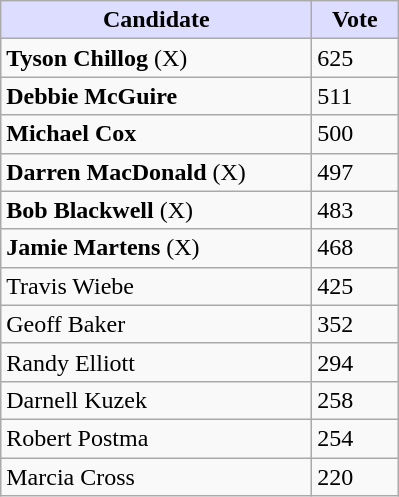<table class="wikitable">
<tr>
<th style="background:#ddf; width:200px;">Candidate</th>
<th style="background:#ddf; width:50px;">Vote</th>
</tr>
<tr>
<td><strong>Tyson Chillog</strong> (X)</td>
<td>625</td>
</tr>
<tr>
<td><strong>Debbie McGuire</strong></td>
<td>511</td>
</tr>
<tr>
<td><strong>Michael Cox</strong></td>
<td>500</td>
</tr>
<tr>
<td><strong>Darren MacDonald</strong> (X)</td>
<td>497</td>
</tr>
<tr>
<td><strong>Bob Blackwell</strong> (X)</td>
<td>483</td>
</tr>
<tr>
<td><strong>Jamie Martens</strong> (X)</td>
<td>468</td>
</tr>
<tr>
<td>Travis Wiebe</td>
<td>425</td>
</tr>
<tr>
<td>Geoff Baker</td>
<td>352</td>
</tr>
<tr>
<td>Randy Elliott</td>
<td>294</td>
</tr>
<tr>
<td>Darnell Kuzek</td>
<td>258</td>
</tr>
<tr>
<td>Robert Postma</td>
<td>254</td>
</tr>
<tr>
<td>Marcia Cross</td>
<td>220</td>
</tr>
</table>
